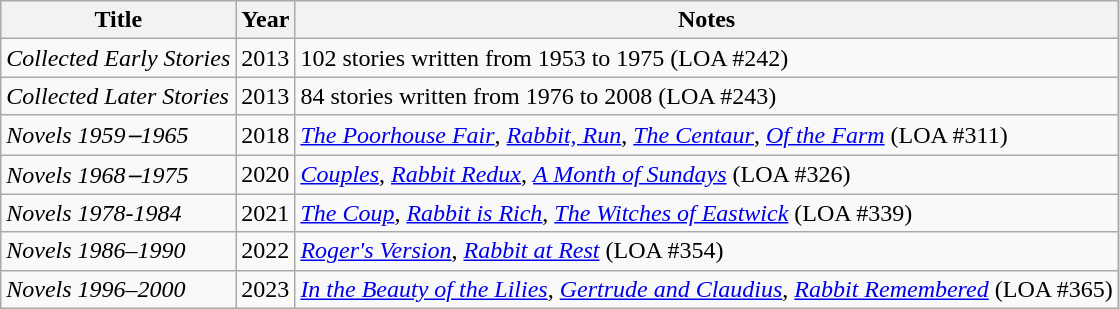<table class="wikitable">
<tr>
<th>Title</th>
<th>Year</th>
<th>Notes</th>
</tr>
<tr>
<td><em>Collected Early Stories</em></td>
<td>2013</td>
<td>102 stories written from 1953 to 1975 (LOA #242)</td>
</tr>
<tr>
<td><em>Collected Later Stories</em></td>
<td>2013</td>
<td>84 stories written from 1976 to 2008 (LOA #243)</td>
</tr>
<tr>
<td><em>Novels 1959‒1965</em></td>
<td>2018</td>
<td><em><a href='#'>The Poorhouse Fair</a></em>, <em><a href='#'>Rabbit, Run</a></em>, <em><a href='#'>The Centaur</a></em>, <em><a href='#'>Of the Farm</a></em> (LOA #311)</td>
</tr>
<tr>
<td><em>Novels 1968‒1975</em></td>
<td>2020</td>
<td><em><a href='#'>Couples</a></em>, <em><a href='#'>Rabbit Redux</a></em>, <em><a href='#'>A Month of Sundays</a></em> (LOA #326)</td>
</tr>
<tr>
<td><em>Novels 1978-1984</em></td>
<td>2021</td>
<td><em><a href='#'>The Coup</a></em>, <em><a href='#'>Rabbit is Rich</a></em>, <em><a href='#'>The Witches of Eastwick</a></em> (LOA #339)</td>
</tr>
<tr>
<td><em>Novels 1986–1990</em></td>
<td>2022</td>
<td><em><a href='#'>Roger's Version</a></em>, <em><a href='#'>Rabbit at Rest</a></em> (LOA #354)</td>
</tr>
<tr>
<td><em>Novels 1996–2000</em></td>
<td>2023</td>
<td><em><a href='#'>In the Beauty of the Lilies</a></em>, <em><a href='#'>Gertrude and Claudius</a></em>, <em><a href='#'>Rabbit Remembered</a></em> (LOA #365)</td>
</tr>
</table>
